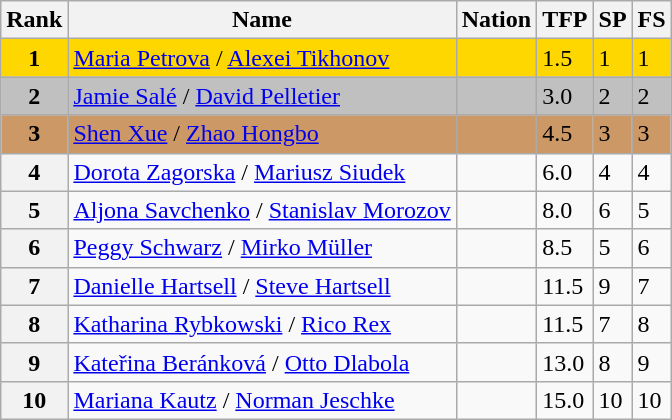<table class="wikitable">
<tr>
<th>Rank</th>
<th>Name</th>
<th>Nation</th>
<th>TFP</th>
<th>SP</th>
<th>FS</th>
</tr>
<tr bgcolor="gold">
<td align="center"><strong>1</strong></td>
<td><a href='#'>Maria Petrova</a> / <a href='#'>Alexei Tikhonov</a></td>
<td></td>
<td>1.5</td>
<td>1</td>
<td>1</td>
</tr>
<tr bgcolor="silver">
<td align="center"><strong>2</strong></td>
<td><a href='#'>Jamie Salé</a> / <a href='#'>David Pelletier</a></td>
<td></td>
<td>3.0</td>
<td>2</td>
<td>2</td>
</tr>
<tr bgcolor="cc9966">
<td align="center"><strong>3</strong></td>
<td><a href='#'>Shen Xue</a> / <a href='#'>Zhao Hongbo</a></td>
<td></td>
<td>4.5</td>
<td>3</td>
<td>3</td>
</tr>
<tr>
<th>4</th>
<td><a href='#'>Dorota Zagorska</a> / <a href='#'>Mariusz Siudek</a></td>
<td></td>
<td>6.0</td>
<td>4</td>
<td>4</td>
</tr>
<tr>
<th>5</th>
<td><a href='#'>Aljona Savchenko</a> / <a href='#'>Stanislav Morozov</a></td>
<td></td>
<td>8.0</td>
<td>6</td>
<td>5</td>
</tr>
<tr>
<th>6</th>
<td><a href='#'>Peggy Schwarz</a> / <a href='#'>Mirko Müller</a></td>
<td></td>
<td>8.5</td>
<td>5</td>
<td>6</td>
</tr>
<tr>
<th>7</th>
<td><a href='#'>Danielle Hartsell</a> / <a href='#'>Steve Hartsell</a></td>
<td></td>
<td>11.5</td>
<td>9</td>
<td>7</td>
</tr>
<tr>
<th>8</th>
<td><a href='#'>Katharina Rybkowski</a> / <a href='#'>Rico Rex</a></td>
<td></td>
<td>11.5</td>
<td>7</td>
<td>8</td>
</tr>
<tr>
<th>9</th>
<td><a href='#'>Kateřina Beránková</a> / <a href='#'>Otto Dlabola</a></td>
<td></td>
<td>13.0</td>
<td>8</td>
<td>9</td>
</tr>
<tr>
<th>10</th>
<td><a href='#'>Mariana Kautz</a> / <a href='#'>Norman Jeschke</a></td>
<td></td>
<td>15.0</td>
<td>10</td>
<td>10</td>
</tr>
</table>
